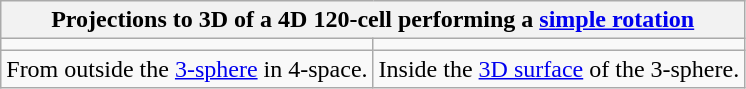<table class="wikitable">
<tr>
<th colspan=2>Projections to 3D of a 4D 120-cell performing a <a href='#'>simple rotation</a></th>
</tr>
<tr>
<td align=center></td>
<td align=center></td>
</tr>
<tr>
<td>From outside the <a href='#'>3-sphere</a> in 4-space.</td>
<td>Inside the <a href='#'>3D surface</a> of the 3-sphere.</td>
</tr>
</table>
